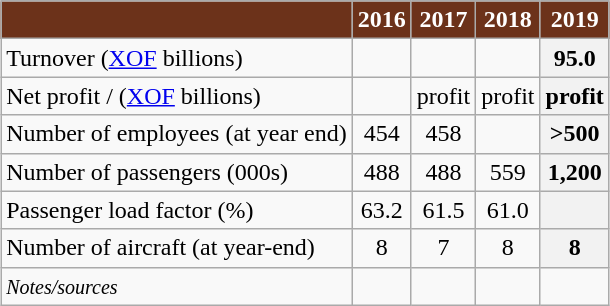<table class="wikitable" style="margin:1em auto;">
<tr>
<th style="background:#6C321A; color:white;"></th>
<th style="background:#6C321A; color:white;">2016</th>
<th style="background:#6C321A; color:white;">2017</th>
<th style="background:#6C321A; color:white;">2018</th>
<th style="background:#6C321A; color:white;">2019</th>
</tr>
<tr>
<td>Turnover (<a href='#'>XOF</a> billions)</td>
<td align=center></td>
<td align=center></td>
<td align=center></td>
<th align=center>95.0</th>
</tr>
<tr>
<td>Net profit /  (<a href='#'>XOF</a> billions)</td>
<td align=center></td>
<td align=center>profit</td>
<td align=center>profit</td>
<th align=center>profit</th>
</tr>
<tr>
<td>Number of employees (at year end)</td>
<td align=center>454</td>
<td align=center>458</td>
<td align=center></td>
<th align=center>>500</th>
</tr>
<tr>
<td>Number of passengers (000s)</td>
<td align=center>488</td>
<td align=center>488</td>
<td align=center>559</td>
<th align=center>1,200</th>
</tr>
<tr>
<td>Passenger load factor (%)</td>
<td align=center>63.2</td>
<td align=center>61.5</td>
<td align=center>61.0</td>
<th align=center></th>
</tr>
<tr>
<td>Number of aircraft (at year-end)</td>
<td align=center>8</td>
<td align=center>7</td>
<td align=center>8</td>
<th align=center>8</th>
</tr>
<tr>
<td><small><em>Notes/sources</em></small></td>
<td align=center></td>
<td align=center></td>
<td align=center></td>
<td align=center></td>
</tr>
</table>
